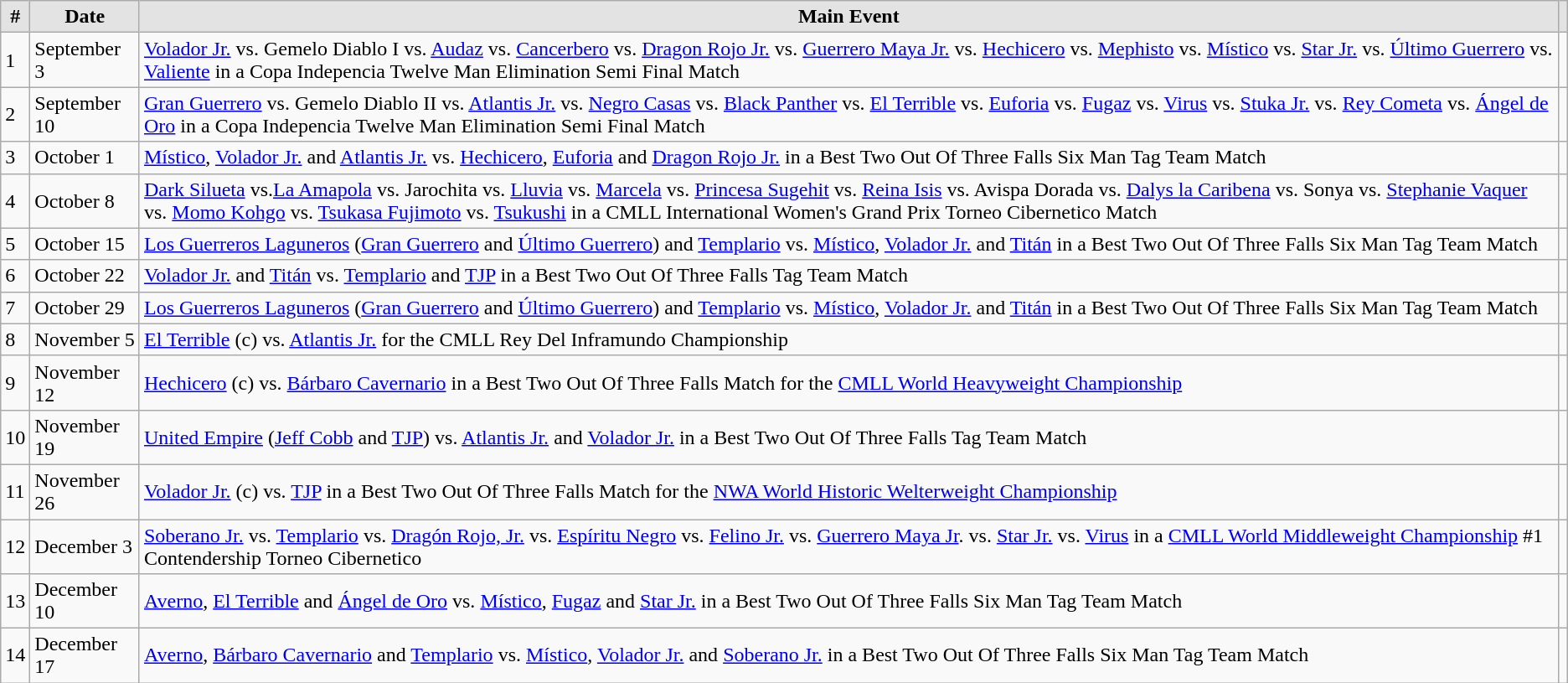<table text-align: left;" class="wikitable sortable">
<tr>
<th data-sort-type="number" style="border-style: none none solid solid; background: #e3e3e3"><strong>#</strong></th>
<th style="border-style: none none solid solid; background: #e3e3e3"><strong>Date</strong></th>
<th style="border-style: none none solid solid; background: #e3e3e3"><strong>Main Event</strong></th>
<th class="unsortable" style="border-style: none none solid solid; background: #e3e3e3"><strong></strong></th>
</tr>
<tr>
<td>1</td>
<td>September 3</td>
<td><a href='#'>Volador Jr.</a> vs. Gemelo Diablo I vs. <a href='#'>Audaz</a> vs. <a href='#'>Cancerbero</a> vs. <a href='#'>Dragon Rojo Jr.</a> vs. <a href='#'>Guerrero Maya Jr.</a> vs. <a href='#'>Hechicero</a> vs. <a href='#'>Mephisto</a> vs. <a href='#'>Místico</a> vs. <a href='#'>Star Jr.</a> vs. <a href='#'>Último Guerrero</a> vs. <a href='#'>Valiente</a> in a Copa Indepencia Twelve Man Elimination Semi Final Match</td>
<td></td>
</tr>
<tr>
<td>2</td>
<td>September 10</td>
<td><a href='#'>Gran Guerrero</a> vs. Gemelo Diablo II vs. <a href='#'>Atlantis Jr.</a> vs. <a href='#'>Negro Casas</a> vs. <a href='#'>Black Panther</a> vs. <a href='#'>El Terrible</a> vs. <a href='#'>Euforia</a> vs. <a href='#'>Fugaz</a> vs. <a href='#'>Virus</a> vs. <a href='#'>Stuka Jr.</a> vs. <a href='#'>Rey Cometa</a> vs. <a href='#'>Ángel de Oro</a> in a Copa Indepencia Twelve Man Elimination Semi Final Match</td>
<td></td>
</tr>
<tr>
<td>3</td>
<td>October 1</td>
<td><a href='#'>Místico</a>, <a href='#'>Volador Jr.</a> and <a href='#'>Atlantis Jr.</a> vs. <a href='#'>Hechicero</a>, <a href='#'>Euforia</a> and <a href='#'>Dragon Rojo Jr.</a> in a Best Two Out Of Three Falls Six Man Tag Team Match</td>
<td></td>
</tr>
<tr>
<td>4</td>
<td>October 8</td>
<td><a href='#'>Dark Silueta</a> vs.<a href='#'>La Amapola</a> vs. Jarochita vs. <a href='#'>Lluvia</a> vs. <a href='#'>Marcela</a> vs. <a href='#'>Princesa Sugehit</a> vs. <a href='#'>Reina Isis</a> vs. Avispa Dorada vs. <a href='#'>Dalys la Caribena</a> vs. Sonya vs. <a href='#'>Stephanie Vaquer</a> vs. <a href='#'>Momo Kohgo</a> vs. <a href='#'>Tsukasa Fujimoto</a> vs. <a href='#'>Tsukushi</a> in a CMLL International Women's Grand Prix Torneo Cibernetico Match</td>
<td></td>
</tr>
<tr>
<td>5</td>
<td>October 15</td>
<td><a href='#'>Los Guerreros Laguneros</a> (<a href='#'>Gran Guerrero</a> and <a href='#'>Último Guerrero</a>) and <a href='#'>Templario</a> vs. <a href='#'>Místico</a>, <a href='#'>Volador Jr.</a> and <a href='#'>Titán</a> in a Best Two Out Of Three Falls Six Man Tag Team Match</td>
<td></td>
</tr>
<tr>
<td>6</td>
<td>October 22</td>
<td><a href='#'>Volador Jr.</a> and <a href='#'>Titán</a> vs. <a href='#'>Templario</a> and <a href='#'>TJP</a> in a Best Two Out Of Three Falls Tag Team Match</td>
<td></td>
</tr>
<tr>
<td>7</td>
<td>October 29</td>
<td><a href='#'>Los Guerreros Laguneros</a> (<a href='#'>Gran Guerrero</a> and <a href='#'>Último Guerrero</a>) and <a href='#'>Templario</a> vs. <a href='#'>Místico</a>, <a href='#'>Volador Jr.</a> and <a href='#'>Titán</a> in a Best Two Out Of Three Falls Six Man Tag Team Match</td>
<td></td>
</tr>
<tr>
<td>8</td>
<td>November 5</td>
<td><a href='#'>El Terrible</a> (c) vs. <a href='#'>Atlantis Jr.</a> for the CMLL Rey Del Inframundo Championship</td>
<td></td>
</tr>
<tr>
<td>9</td>
<td>November 12</td>
<td><a href='#'>Hechicero</a> (c) vs. <a href='#'>Bárbaro Cavernario</a> in a Best Two Out Of Three Falls Match for the <a href='#'>CMLL World Heavyweight Championship</a></td>
<td></td>
</tr>
<tr>
<td>10</td>
<td>November 19</td>
<td><a href='#'>United Empire</a> (<a href='#'>Jeff Cobb</a> and <a href='#'>TJP</a>) vs. <a href='#'>Atlantis Jr.</a> and <a href='#'>Volador Jr.</a> in a Best Two Out Of Three Falls Tag Team Match</td>
<td></td>
</tr>
<tr>
<td>11</td>
<td>November 26</td>
<td><a href='#'>Volador Jr.</a> (c) vs. <a href='#'>TJP</a> in a Best Two Out Of Three Falls Match for the <a href='#'>NWA World Historic Welterweight Championship</a></td>
<td></td>
</tr>
<tr>
<td>12</td>
<td>December 3</td>
<td><a href='#'>Soberano Jr.</a> vs. <a href='#'>Templario</a> vs. <a href='#'>Dragón Rojo, Jr.</a> vs. <a href='#'>Espíritu Negro</a> vs. <a href='#'>Felino Jr.</a> vs. <a href='#'>Guerrero Maya Jr</a>. vs. <a href='#'>Star Jr.</a> vs. <a href='#'>Virus</a> in a <a href='#'>CMLL World Middleweight Championship</a> #1 Contendership Torneo Cibernetico</td>
<td></td>
</tr>
<tr>
<td>13</td>
<td>December 10</td>
<td><a href='#'>Averno</a>, <a href='#'>El Terrible</a> and <a href='#'>Ángel de Oro</a> vs. <a href='#'>Místico</a>, <a href='#'>Fugaz</a> and <a href='#'>Star Jr.</a> in a Best Two Out Of Three Falls Six Man Tag Team Match</td>
<td></td>
</tr>
<tr>
<td>14</td>
<td>December 17</td>
<td><a href='#'>Averno</a>, <a href='#'>Bárbaro Cavernario</a> and <a href='#'>Templario</a> vs. <a href='#'>Místico</a>, <a href='#'>Volador Jr.</a> and <a href='#'>Soberano Jr.</a> in a Best Two Out Of Three Falls Six Man Tag Team Match</td>
<td></td>
</tr>
</table>
